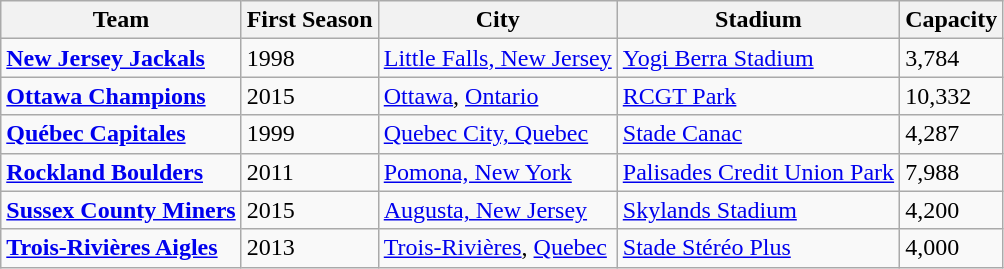<table class="wikitable">
<tr>
<th>Team</th>
<th>First Season</th>
<th>City</th>
<th>Stadium</th>
<th>Capacity</th>
</tr>
<tr>
<td><strong><a href='#'>New Jersey Jackals</a></strong></td>
<td>1998</td>
<td><a href='#'>Little Falls, New Jersey</a></td>
<td><a href='#'>Yogi Berra Stadium</a></td>
<td>3,784</td>
</tr>
<tr>
<td><strong><a href='#'>Ottawa Champions</a></strong></td>
<td>2015</td>
<td><a href='#'>Ottawa</a>, <a href='#'>Ontario</a></td>
<td><a href='#'>RCGT Park</a></td>
<td>10,332</td>
</tr>
<tr>
<td><strong><a href='#'>Québec Capitales</a></strong></td>
<td>1999</td>
<td><a href='#'>Quebec City, Quebec</a></td>
<td><a href='#'>Stade Canac</a></td>
<td>4,287</td>
</tr>
<tr>
<td><strong><a href='#'>Rockland Boulders</a></strong></td>
<td>2011</td>
<td><a href='#'>Pomona, New York</a></td>
<td><a href='#'>Palisades Credit Union Park</a></td>
<td>7,988</td>
</tr>
<tr>
<td><strong><a href='#'>Sussex County Miners</a></strong></td>
<td>2015</td>
<td><a href='#'>Augusta, New Jersey</a></td>
<td><a href='#'>Skylands Stadium</a></td>
<td>4,200</td>
</tr>
<tr>
<td><strong><a href='#'>Trois-Rivières Aigles</a></strong></td>
<td>2013</td>
<td><a href='#'>Trois-Rivières</a>, <a href='#'>Quebec</a></td>
<td><a href='#'>Stade Stéréo Plus</a></td>
<td>4,000</td>
</tr>
</table>
